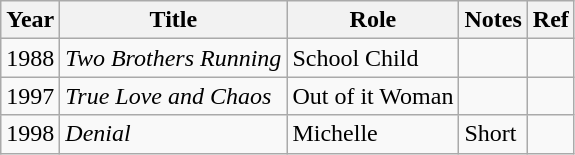<table class="wikitable sortable">
<tr>
<th>Year</th>
<th>Title</th>
<th>Role</th>
<th>Notes</th>
<th>Ref</th>
</tr>
<tr>
<td>1988</td>
<td><em>Two Brothers Running</em></td>
<td>School Child</td>
<td></td>
<td></td>
</tr>
<tr>
<td>1997</td>
<td><em>True Love and Chaos</em></td>
<td>Out of it Woman</td>
<td></td>
<td></td>
</tr>
<tr>
<td>1998</td>
<td><em>Denial</em></td>
<td>Michelle</td>
<td>Short</td>
<td></td>
</tr>
</table>
